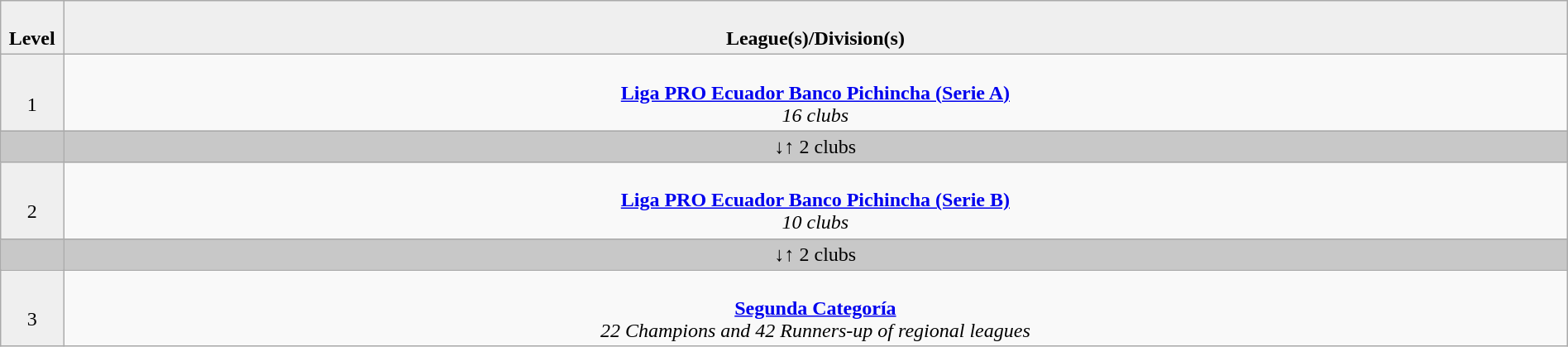<table class="wikitable" style="text-align:center; width:100%;">
<tr style="background:#efefef;">
<td style="width:4%; text-align:center;"><br><strong>Level</strong></td>
<td colspan="12"  style="width:96%; text-align:center;"><br><strong>League(s)/Division(s)</strong></td>
</tr>
<tr>
<td style="text-align:center; width:4%; background:#efefef;"><br>1</td>
<td colspan="12"  style="width:96%; text-align:center;"><br><a href='#'><strong>Liga PRO Ecuador Banco Pichincha (Serie A)</strong></a><br>
<em>16 clubs</em></td>
</tr>
<tr style="background:#c8c8c8">
<td style="width:4%;"></td>
<td colspan="9" style="width:96%;">↓↑ 2 clubs</td>
</tr>
<tr>
<td style="text-align:center; width:4%; background:#efefef;"><br>2</td>
<td colspan="12"  style="width:96%; text-align:center;"><br><strong><a href='#'>Liga PRO Ecuador Banco Pichincha (Serie B)</a></strong><br>
<em>10 clubs</em></td>
</tr>
<tr style="background:#c8c8c8">
<td style="width:4%;"></td>
<td colspan="9" style="width:96%;">↓↑ 2 clubs</td>
</tr>
<tr>
<td style="text-align:center; width:4%; background:#efefef;"><br>3</td>
<td colspan="12"  style="width:96%; text-align:center;"><br><strong><a href='#'>Segunda Categoría</a></strong><br>
<em>22 Champions and 42 Runners-up of regional leagues</em></td>
</tr>
</table>
